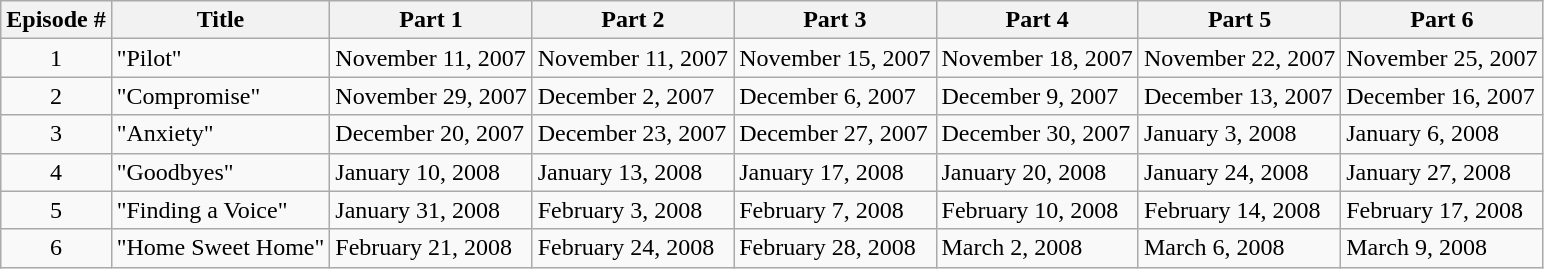<table class="wikitable plainrowheaders sortable">
<tr>
<th>Episode #</th>
<th>Title</th>
<th>Part 1</th>
<th>Part 2</th>
<th>Part 3</th>
<th>Part 4</th>
<th>Part 5</th>
<th>Part 6</th>
</tr>
<tr>
<td align="center">1</td>
<td>"Pilot"</td>
<td>November 11, 2007</td>
<td>November 11, 2007</td>
<td>November 15, 2007</td>
<td>November 18, 2007</td>
<td>November 22, 2007</td>
<td>November 25, 2007</td>
</tr>
<tr>
<td align="center">2</td>
<td>"Compromise"</td>
<td>November 29, 2007</td>
<td>December 2, 2007</td>
<td>December 6, 2007</td>
<td>December 9, 2007</td>
<td>December 13, 2007</td>
<td>December 16, 2007</td>
</tr>
<tr>
<td align="center">3</td>
<td>"Anxiety"</td>
<td>December 20, 2007</td>
<td>December 23, 2007</td>
<td>December 27, 2007</td>
<td>December 30, 2007</td>
<td>January 3, 2008</td>
<td>January 6, 2008</td>
</tr>
<tr>
<td align="center">4</td>
<td>"Goodbyes"</td>
<td>January 10, 2008</td>
<td>January 13, 2008</td>
<td>January 17, 2008</td>
<td>January 20, 2008</td>
<td>January 24, 2008</td>
<td>January 27, 2008</td>
</tr>
<tr>
<td align="center">5</td>
<td>"Finding a Voice"</td>
<td>January 31, 2008</td>
<td>February 3, 2008</td>
<td>February 7, 2008</td>
<td>February 10, 2008</td>
<td>February 14, 2008</td>
<td>February 17, 2008</td>
</tr>
<tr>
<td align="center">6</td>
<td>"Home Sweet Home"</td>
<td>February 21, 2008</td>
<td>February 24, 2008</td>
<td>February 28, 2008</td>
<td>March 2, 2008</td>
<td>March 6, 2008</td>
<td>March 9, 2008</td>
</tr>
</table>
